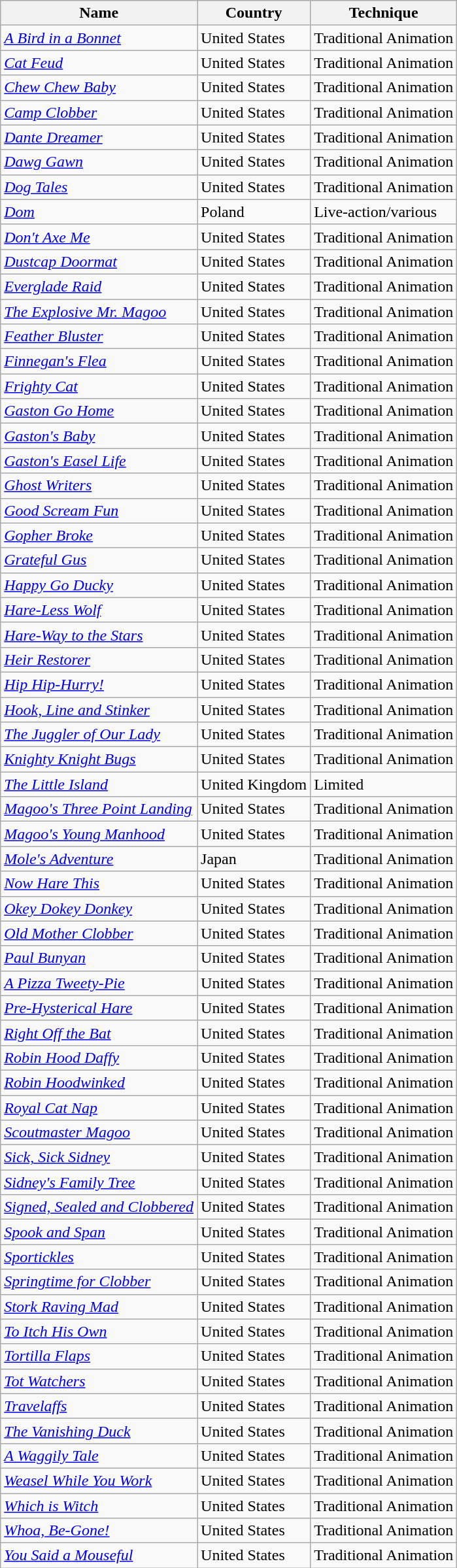<table class="wikitable sortable">
<tr>
<th>Name</th>
<th>Country</th>
<th>Technique</th>
</tr>
<tr>
<td><em><a href='#'>A Bird in a Bonnet</a></em></td>
<td>United States</td>
<td>Traditional Animation</td>
</tr>
<tr>
<td><em><a href='#'>Cat Feud</a></em></td>
<td>United States</td>
<td>Traditional Animation</td>
</tr>
<tr>
<td><em><a href='#'>Chew Chew Baby</a></em></td>
<td>United States</td>
<td>Traditional Animation</td>
</tr>
<tr>
<td><em><a href='#'>Camp Clobber</a></em></td>
<td>United States</td>
<td>Traditional Animation</td>
</tr>
<tr>
<td><em><a href='#'>Dante Dreamer</a></em></td>
<td>United States</td>
<td>Traditional Animation</td>
</tr>
<tr>
<td><em><a href='#'>Dawg Gawn</a></em></td>
<td>United States</td>
<td>Traditional Animation</td>
</tr>
<tr>
<td><em><a href='#'>Dog Tales</a></em></td>
<td>United States</td>
<td>Traditional Animation</td>
</tr>
<tr>
<td><em><a href='#'>Dom</a></em></td>
<td>Poland</td>
<td>Live-action/various</td>
</tr>
<tr>
<td><em><a href='#'>Don't Axe Me</a></em></td>
<td>United States</td>
<td>Traditional Animation</td>
</tr>
<tr>
<td><em><a href='#'>Dustcap Doormat</a></em></td>
<td>United States</td>
<td>Traditional Animation</td>
</tr>
<tr>
<td><em><a href='#'>Everglade Raid</a></em></td>
<td>United States</td>
<td>Traditional Animation</td>
</tr>
<tr>
<td><em><a href='#'>The Explosive Mr. Magoo</a></em></td>
<td>United States</td>
<td>Traditional Animation</td>
</tr>
<tr>
<td><em><a href='#'>Feather Bluster</a></em></td>
<td>United States</td>
<td>Traditional Animation</td>
</tr>
<tr>
<td><em><a href='#'>Finnegan's Flea</a></em></td>
<td>United States</td>
<td>Traditional Animation</td>
</tr>
<tr>
<td><em><a href='#'>Frighty Cat</a></em></td>
<td>United States</td>
<td>Traditional Animation</td>
</tr>
<tr>
<td><em><a href='#'>Gaston Go Home</a></em></td>
<td>United States</td>
<td>Traditional Animation</td>
</tr>
<tr>
<td><em><a href='#'>Gaston's Baby</a></em></td>
<td>United States</td>
<td>Traditional Animation</td>
</tr>
<tr>
<td><em><a href='#'>Gaston's Easel Life</a></em></td>
<td>United States</td>
<td>Traditional Animation</td>
</tr>
<tr>
<td><em><a href='#'>Ghost Writers</a></em></td>
<td>United States</td>
<td>Traditional Animation</td>
</tr>
<tr>
<td><em><a href='#'>Good Scream Fun</a></em></td>
<td>United States</td>
<td>Traditional Animation</td>
</tr>
<tr>
<td><em><a href='#'>Gopher Broke</a></em></td>
<td>United States</td>
<td>Traditional Animation</td>
</tr>
<tr>
<td><em><a href='#'>Grateful Gus</a></em></td>
<td>United States</td>
<td>Traditional Animation</td>
</tr>
<tr>
<td><em><a href='#'>Happy Go Ducky</a></em></td>
<td>United States</td>
<td>Traditional Animation</td>
</tr>
<tr>
<td><em><a href='#'>Hare-Less Wolf</a></em></td>
<td>United States</td>
<td>Traditional Animation</td>
</tr>
<tr>
<td><em><a href='#'>Hare-Way to the Stars</a></em></td>
<td>United States</td>
<td>Traditional Animation</td>
</tr>
<tr>
<td><em><a href='#'>Heir Restorer</a></em></td>
<td>United States</td>
<td>Traditional Animation</td>
</tr>
<tr>
<td><em><a href='#'>Hip Hip-Hurry!</a></em></td>
<td>United States</td>
<td>Traditional Animation</td>
</tr>
<tr>
<td><em><a href='#'>Hook, Line and Stinker</a></em></td>
<td>United States</td>
<td>Traditional Animation</td>
</tr>
<tr>
<td><em><a href='#'>The Juggler of Our Lady</a></em></td>
<td>United States</td>
<td>Traditional Animation</td>
</tr>
<tr>
<td><em><a href='#'>Knighty Knight Bugs</a></em></td>
<td>United States</td>
<td>Traditional Animation</td>
</tr>
<tr>
<td><em><a href='#'>The Little Island</a></em></td>
<td>United Kingdom</td>
<td>Limited</td>
</tr>
<tr>
<td><em><a href='#'>Magoo's Three Point Landing</a></em></td>
<td>United States</td>
<td>Traditional Animation</td>
</tr>
<tr>
<td><em><a href='#'>Magoo's Young Manhood</a></em></td>
<td>United States</td>
<td>Traditional Animation</td>
</tr>
<tr>
<td><em><a href='#'>Mole's Adventure</a></em></td>
<td>Japan</td>
<td>Traditional Animation</td>
</tr>
<tr>
<td><em><a href='#'>Now Hare This</a></em></td>
<td>United States</td>
<td>Traditional Animation</td>
</tr>
<tr>
<td><em><a href='#'>Okey Dokey Donkey</a></em></td>
<td>United States</td>
<td>Traditional Animation</td>
</tr>
<tr>
<td><em><a href='#'>Old Mother Clobber</a></em></td>
<td>United States</td>
<td>Traditional Animation</td>
</tr>
<tr>
<td><em><a href='#'>Paul Bunyan</a></em></td>
<td>United States</td>
<td>Traditional Animation</td>
</tr>
<tr>
<td><em><a href='#'>A Pizza Tweety-Pie</a></em></td>
<td>United States</td>
<td>Traditional Animation</td>
</tr>
<tr>
<td><em><a href='#'>Pre-Hysterical Hare</a></em></td>
<td>United States</td>
<td>Traditional Animation</td>
</tr>
<tr>
<td><em><a href='#'>Right Off the Bat</a></em></td>
<td>United States</td>
<td>Traditional Animation</td>
</tr>
<tr>
<td><em><a href='#'>Robin Hood Daffy</a></em></td>
<td>United States</td>
<td>Traditional Animation</td>
</tr>
<tr>
<td><em><a href='#'>Robin Hoodwinked</a></em></td>
<td>United States</td>
<td>Traditional Animation</td>
</tr>
<tr>
<td><em><a href='#'>Royal Cat Nap</a></em></td>
<td>United States</td>
<td>Traditional Animation</td>
</tr>
<tr>
<td><em><a href='#'>Scoutmaster Magoo</a></em></td>
<td>United States</td>
<td>Traditional Animation</td>
</tr>
<tr>
<td><em><a href='#'>Sick, Sick Sidney</a></em></td>
<td>United States</td>
<td>Traditional Animation</td>
</tr>
<tr>
<td><em><a href='#'>Sidney's Family Tree</a></em></td>
<td>United States</td>
<td>Traditional Animation</td>
</tr>
<tr>
<td><em><a href='#'>Signed, Sealed and Clobbered</a></em></td>
<td>United States</td>
<td>Traditional Animation</td>
</tr>
<tr>
<td><em><a href='#'>Spook and Span</a></em></td>
<td>United States</td>
<td>Traditional Animation</td>
</tr>
<tr>
<td><em><a href='#'>Sportickles</a></em></td>
<td>United States</td>
<td>Traditional Animation</td>
</tr>
<tr>
<td><em><a href='#'>Springtime for Clobber</a></em></td>
<td>United States</td>
<td>Traditional Animation</td>
</tr>
<tr>
<td><em><a href='#'>Stork Raving Mad</a></em></td>
<td>United States</td>
<td>Traditional Animation</td>
</tr>
<tr>
<td><em><a href='#'>To Itch His Own</a></em></td>
<td>United States</td>
<td>Traditional Animation</td>
</tr>
<tr>
<td><em><a href='#'>Tortilla Flaps</a></em></td>
<td>United States</td>
<td>Traditional Animation</td>
</tr>
<tr>
<td><em><a href='#'>Tot Watchers</a></em></td>
<td>United States</td>
<td>Traditional Animation</td>
</tr>
<tr>
<td><em><a href='#'>Travelaffs</a></em></td>
<td>United States</td>
<td>Traditional Animation</td>
</tr>
<tr>
<td><em><a href='#'>The Vanishing Duck</a></em></td>
<td>United States</td>
<td>Traditional Animation</td>
</tr>
<tr>
<td><em><a href='#'>A Waggily Tale</a></em></td>
<td>United States</td>
<td>Traditional Animation</td>
</tr>
<tr>
<td><em><a href='#'>Weasel While You Work</a></em></td>
<td>United States</td>
<td>Traditional Animation</td>
</tr>
<tr>
<td><em><a href='#'>Which is Witch</a></em></td>
<td>United States</td>
<td>Traditional Animation</td>
</tr>
<tr>
<td><em><a href='#'>Whoa, Be-Gone!</a></em></td>
<td>United States</td>
<td>Traditional Animation</td>
</tr>
<tr>
<td><em><a href='#'>You Said a Mouseful</a></em></td>
<td>United States</td>
<td>Traditional Animation</td>
</tr>
</table>
